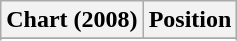<table class="wikitable">
<tr>
<th>Chart (2008)</th>
<th>Position</th>
</tr>
<tr>
</tr>
<tr>
</tr>
<tr>
</tr>
</table>
